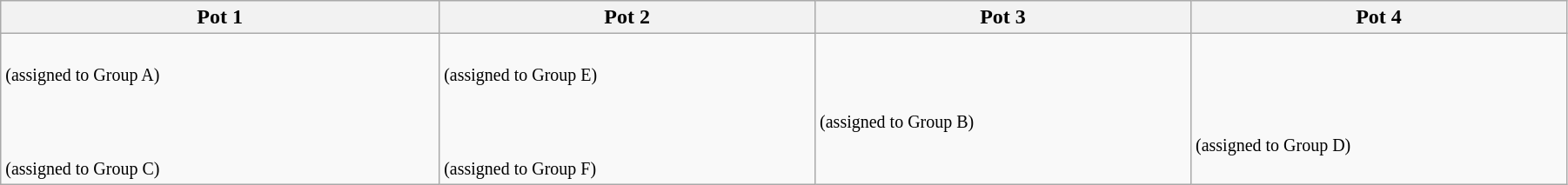<table class="wikitable" style="width:95%;">
<tr>
<th width=28%>Pot 1</th>
<th width=24%>Pot 2</th>
<th width=24%>Pot 3</th>
<th width=24%>Pot 4</th>
</tr>
<tr>
<td><br> <small>(assigned to Group A)</small><br>
<br>
<br>
<br>
 <small>(assigned to Group C)</small><br>
</td>
<td><br> <small>(assigned to Group E)</small><br>
<br>
<br>
<br>
 <small>(assigned to Group F)</small><br>
</td>
<td><br><br>
<br>
 <small>(assigned to Group B)</small><br>
<br>
<br>
</td>
<td valign="top"><br><br>
<br>
<br>
 <small>(assigned to Group D)</small><br>
<br>
</td>
</tr>
</table>
